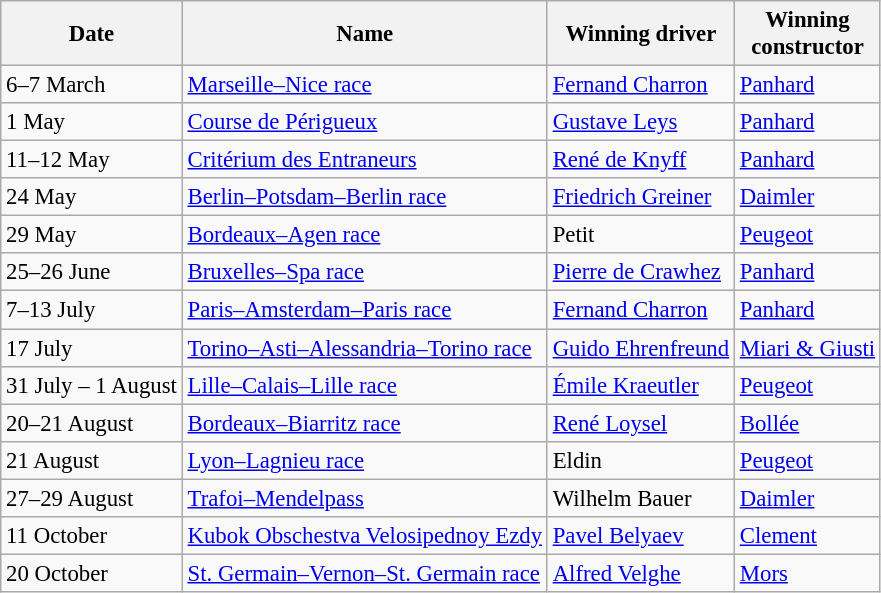<table class="wikitable" style="font-size:95%">
<tr>
<th>Date</th>
<th>Name</th>
<th>Winning driver</th>
<th>Winning<br>constructor</th>
</tr>
<tr>
<td>6–7 March</td>
<td> <a href='#'>Marseille–Nice race</a></td>
<td> <a href='#'>Fernand Charron</a></td>
<td><a href='#'>Panhard</a></td>
</tr>
<tr>
<td>1 May</td>
<td> <a href='#'>Course de Périgueux</a></td>
<td> <a href='#'>Gustave Leys</a></td>
<td><a href='#'>Panhard</a></td>
</tr>
<tr>
<td>11–12 May</td>
<td> <a href='#'>Critérium des Entraneurs</a></td>
<td> <a href='#'>René de Knyff</a></td>
<td><a href='#'>Panhard</a></td>
</tr>
<tr>
<td>24 May</td>
<td> <a href='#'>Berlin–Potsdam–Berlin race</a></td>
<td><a href='#'>Friedrich Greiner</a></td>
<td><a href='#'>Daimler</a></td>
</tr>
<tr>
<td>29 May</td>
<td> <a href='#'>Bordeaux–Agen race</a></td>
<td> Petit</td>
<td><a href='#'>Peugeot</a></td>
</tr>
<tr>
<td>25–26 June</td>
<td> <a href='#'>Bruxelles–Spa race</a></td>
<td> <a href='#'>Pierre de Crawhez</a></td>
<td><a href='#'>Panhard</a></td>
</tr>
<tr>
<td>7–13 July</td>
<td>   <a href='#'>Paris–Amsterdam–Paris race</a></td>
<td> <a href='#'>Fernand Charron</a></td>
<td><a href='#'>Panhard</a></td>
</tr>
<tr>
<td>17 July</td>
<td> <a href='#'>Torino–Asti–Alessandria–Torino race</a></td>
<td> <a href='#'>Guido Ehrenfreund</a></td>
<td><a href='#'>Miari & Giusti</a></td>
</tr>
<tr>
<td>31 July – 1 August</td>
<td> <a href='#'>Lille–Calais–Lille race</a></td>
<td> <a href='#'>Émile Kraeutler</a></td>
<td><a href='#'>Peugeot</a></td>
</tr>
<tr>
<td>20–21 August</td>
<td> <a href='#'>Bordeaux–Biarritz race</a></td>
<td> <a href='#'>René Loysel</a></td>
<td><a href='#'>Bollée</a></td>
</tr>
<tr>
<td>21 August</td>
<td> <a href='#'>Lyon–Lagnieu race</a></td>
<td> Eldin</td>
<td><a href='#'>Peugeot</a></td>
</tr>
<tr>
<td>27–29 August</td>
<td> <a href='#'>Trafoi–Mendelpass</a></td>
<td> Wilhelm Bauer</td>
<td><a href='#'>Daimler</a></td>
</tr>
<tr>
<td>11 October</td>
<td> <a href='#'>Kubok Obschestva Velosipednoy Ezdy</a></td>
<td> <a href='#'>Pavel Belyaev</a></td>
<td><a href='#'>Clement</a></td>
</tr>
<tr>
<td>20 October</td>
<td> <a href='#'>St. Germain–Vernon–St. Germain race</a></td>
<td> <a href='#'>Alfred Velghe</a></td>
<td><a href='#'>Mors</a></td>
</tr>
</table>
